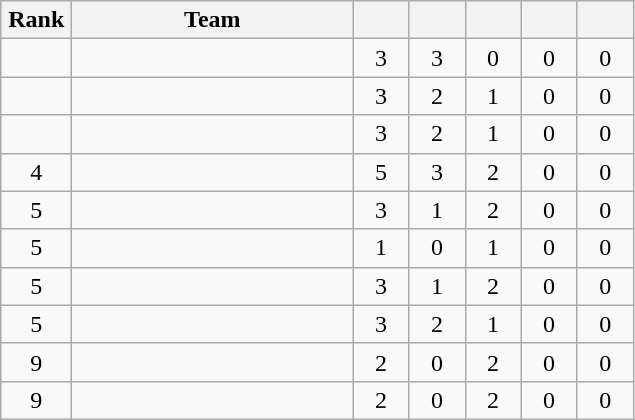<table class="wikitable" style="text-align: center;">
<tr>
<th width=40>Rank</th>
<th width=180>Team</th>
<th width=30></th>
<th width=30></th>
<th width=30></th>
<th width=30></th>
<th width=30></th>
</tr>
<tr>
<td></td>
<td align=left></td>
<td>3</td>
<td>3</td>
<td>0</td>
<td>0</td>
<td>0</td>
</tr>
<tr>
<td></td>
<td align=left></td>
<td>3</td>
<td>2</td>
<td>1</td>
<td>0</td>
<td>0</td>
</tr>
<tr>
<td></td>
<td align=left></td>
<td>3</td>
<td>2</td>
<td>1</td>
<td>0</td>
<td>0</td>
</tr>
<tr>
<td>4</td>
<td align=left></td>
<td>5</td>
<td>3</td>
<td>2</td>
<td>0</td>
<td>0</td>
</tr>
<tr>
<td>5</td>
<td align=left></td>
<td>3</td>
<td>1</td>
<td>2</td>
<td>0</td>
<td>0</td>
</tr>
<tr>
<td>5</td>
<td align=left></td>
<td>1</td>
<td>0</td>
<td>1</td>
<td>0</td>
<td>0</td>
</tr>
<tr>
<td>5</td>
<td align=left></td>
<td>3</td>
<td>1</td>
<td>2</td>
<td>0</td>
<td>0</td>
</tr>
<tr>
<td>5</td>
<td align=left></td>
<td>3</td>
<td>2</td>
<td>1</td>
<td>0</td>
<td>0</td>
</tr>
<tr>
<td>9</td>
<td align=left></td>
<td>2</td>
<td>0</td>
<td>2</td>
<td>0</td>
<td>0</td>
</tr>
<tr>
<td>9</td>
<td align=left></td>
<td>2</td>
<td>0</td>
<td>2</td>
<td>0</td>
<td>0</td>
</tr>
</table>
